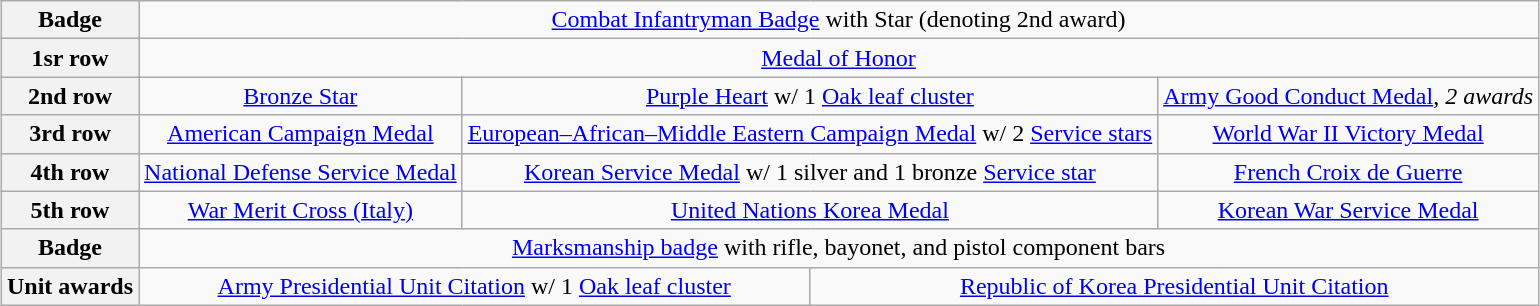<table class="wikitable" style="margin:1em auto; text-align:center;">
<tr>
<th>Badge</th>
<td colspan="12"><a href='#'>Combat Infantryman Badge</a> with Star (denoting 2nd award)</td>
</tr>
<tr>
<th>1sr row</th>
<td colspan="12"><a href='#'>Medal of Honor</a></td>
</tr>
<tr>
<th>2nd row</th>
<td colspan="4"><a href='#'>Bronze Star</a></td>
<td colspan="4"><a href='#'>Purple Heart</a> w/ 1 <a href='#'>Oak leaf cluster</a></td>
<td colspan="4"><a href='#'>Army Good Conduct Medal</a>, <em>2 awards</em></td>
</tr>
<tr>
<th>3rd row</th>
<td colspan="4"><a href='#'>American Campaign Medal</a></td>
<td colspan="4"><a href='#'>European–African–Middle Eastern Campaign Medal</a> w/ 2 <a href='#'>Service stars</a></td>
<td colspan="4"><a href='#'>World War II Victory Medal</a></td>
</tr>
<tr>
<th>4th row</th>
<td colspan="4"><a href='#'>National Defense Service Medal</a></td>
<td colspan="4"><a href='#'>Korean Service Medal</a> w/ 1 silver and 1 bronze <a href='#'>Service star</a></td>
<td colspan="4"><a href='#'>French Croix de Guerre</a></td>
</tr>
<tr>
<th>5th row</th>
<td colspan="4"><a href='#'>War Merit Cross (Italy)</a></td>
<td colspan="4"><a href='#'>United Nations Korea Medal</a></td>
<td colspan="4"><a href='#'>Korean War Service Medal</a></td>
</tr>
<tr>
<th>Badge</th>
<td colspan="12"><a href='#'>Marksmanship badge</a> with rifle, bayonet, and pistol component bars</td>
</tr>
<tr>
<th>Unit awards</th>
<td colspan="6"><a href='#'>Army Presidential Unit Citation</a> w/ 1 <a href='#'>Oak leaf cluster</a></td>
<td colspan="6"><a href='#'>Republic of Korea Presidential Unit Citation</a></td>
</tr>
</table>
